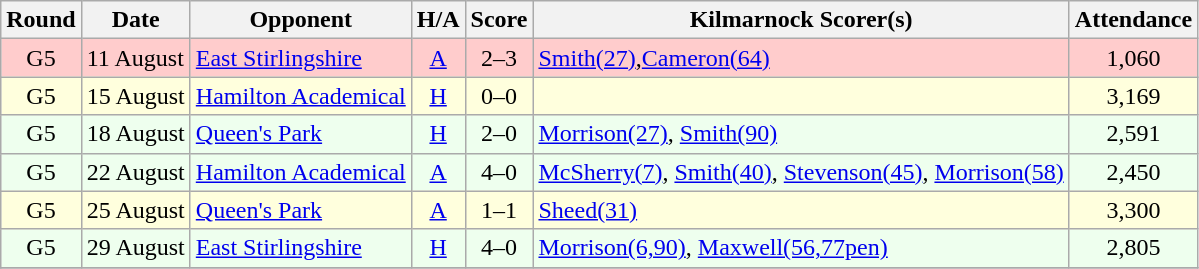<table class="wikitable" style="text-align:center">
<tr>
<th>Round</th>
<th>Date</th>
<th>Opponent</th>
<th>H/A</th>
<th>Score</th>
<th>Kilmarnock Scorer(s)</th>
<th>Attendance</th>
</tr>
<tr bgcolor=#FFCCCC>
<td>G5</td>
<td align=left>11 August</td>
<td align=left><a href='#'>East Stirlingshire</a></td>
<td><a href='#'>A</a></td>
<td>2–3</td>
<td align=left><a href='#'>Smith(27)</a>,<a href='#'>Cameron(64)</a></td>
<td>1,060</td>
</tr>
<tr bgcolor=#FFFFDD>
<td>G5</td>
<td align=left>15 August</td>
<td align=left><a href='#'>Hamilton Academical</a></td>
<td><a href='#'>H</a></td>
<td>0–0</td>
<td align=left></td>
<td>3,169</td>
</tr>
<tr bgcolor=#EEFFEE>
<td>G5</td>
<td align=left>18 August</td>
<td align=left><a href='#'>Queen's Park</a></td>
<td><a href='#'>H</a></td>
<td>2–0</td>
<td align=left><a href='#'>Morrison(27)</a>, <a href='#'>Smith(90)</a></td>
<td>2,591</td>
</tr>
<tr bgcolor=#EEFFEE>
<td>G5</td>
<td align=left>22 August</td>
<td align=left><a href='#'>Hamilton Academical</a></td>
<td><a href='#'>A</a></td>
<td>4–0</td>
<td align=left><a href='#'>McSherry(7)</a>, <a href='#'>Smith(40)</a>, <a href='#'>Stevenson(45)</a>, <a href='#'>Morrison(58)</a></td>
<td>2,450</td>
</tr>
<tr bgcolor=#FFFFDD>
<td>G5</td>
<td align=left>25 August</td>
<td align=left><a href='#'>Queen's Park</a></td>
<td><a href='#'>A</a></td>
<td>1–1</td>
<td align=left><a href='#'>Sheed(31)</a></td>
<td>3,300</td>
</tr>
<tr bgcolor=#EEFFEE>
<td>G5</td>
<td align=left>29 August</td>
<td align=left><a href='#'>East Stirlingshire</a></td>
<td><a href='#'>H</a></td>
<td>4–0</td>
<td align=left><a href='#'>Morrison(6,90)</a>, <a href='#'>Maxwell(56,77pen)</a></td>
<td>2,805</td>
</tr>
<tr>
</tr>
</table>
